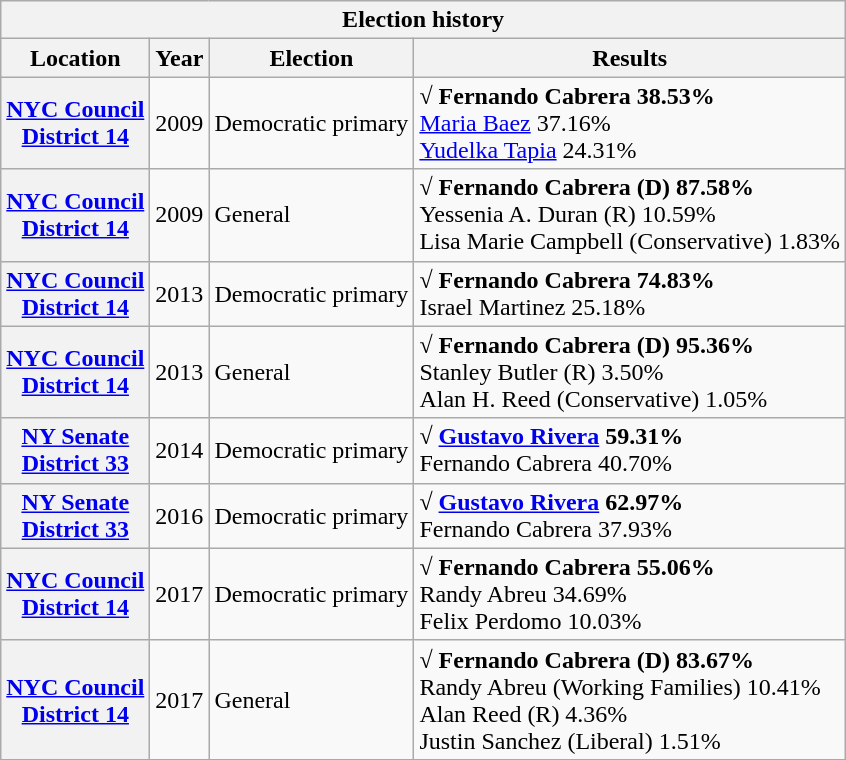<table class="wikitable collapsible">
<tr valign=bottom>
<th colspan=4>Election history</th>
</tr>
<tr valign=bottom>
<th>Location</th>
<th>Year</th>
<th>Election</th>
<th>Results</th>
</tr>
<tr>
<th><a href='#'>NYC Council<br>District 14</a></th>
<td>2009</td>
<td>Democratic primary</td>
<td><strong>√ Fernando Cabrera 38.53%</strong><br><a href='#'>Maria Baez</a> 37.16%<br><a href='#'>Yudelka Tapia</a> 24.31%</td>
</tr>
<tr>
<th><a href='#'>NYC Council<br>District 14</a></th>
<td>2009</td>
<td>General</td>
<td><strong>√ Fernando Cabrera (D) 87.58%</strong><br>Yessenia A. Duran (R) 10.59%<br>Lisa Marie Campbell (Conservative) 1.83%</td>
</tr>
<tr>
<th><a href='#'>NYC Council<br>District 14</a></th>
<td>2013</td>
<td>Democratic primary</td>
<td><strong>√ Fernando Cabrera 74.83%</strong><br>Israel Martinez 25.18%</td>
</tr>
<tr>
<th><a href='#'>NYC Council<br>District 14</a></th>
<td>2013</td>
<td>General</td>
<td><strong>√ Fernando Cabrera (D) 95.36%</strong><br>Stanley Butler (R) 3.50%<br>Alan H. Reed (Conservative) 1.05%</td>
</tr>
<tr>
<th><a href='#'>NY Senate<br>District 33</a></th>
<td>2014</td>
<td>Democratic primary</td>
<td><strong>√ <a href='#'>Gustavo Rivera</a> 59.31%</strong><br>Fernando Cabrera 40.70%</td>
</tr>
<tr>
<th><a href='#'>NY Senate<br>District 33</a></th>
<td>2016</td>
<td>Democratic primary</td>
<td><strong>√ <a href='#'>Gustavo Rivera</a> 62.97%</strong><br>Fernando Cabrera 37.93%</td>
</tr>
<tr>
<th><a href='#'>NYC Council<br>District 14</a></th>
<td>2017</td>
<td>Democratic primary</td>
<td><strong>√ Fernando Cabrera 55.06%</strong><br>Randy Abreu 34.69%<br>Felix Perdomo 10.03%</td>
</tr>
<tr>
<th><a href='#'>NYC Council<br>District 14</a></th>
<td>2017</td>
<td>General</td>
<td><strong>√ Fernando Cabrera (D) 83.67%</strong><br>Randy Abreu (Working Families) 10.41%<br>Alan Reed (R) 4.36%<br>Justin Sanchez (Liberal) 1.51%</td>
</tr>
</table>
